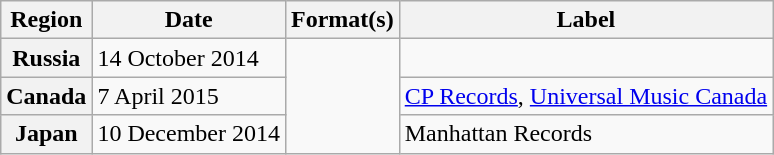<table class="wikitable plainrowheaders">
<tr>
<th scope="col">Region</th>
<th scope="col">Date</th>
<th scope="col">Format(s)</th>
<th scope="col">Label</th>
</tr>
<tr>
<th scope="row">Russia</th>
<td>14 October 2014</td>
<td rowspan=3></td>
<td rowspan=1></td>
</tr>
<tr>
<th scope="row">Canada</th>
<td>7 April 2015</td>
<td><a href='#'>CP Records</a>, <a href='#'>Universal Music Canada</a></td>
</tr>
<tr>
<th scope="row">Japan</th>
<td>10 December 2014</td>
<td>Manhattan Records</td>
</tr>
</table>
